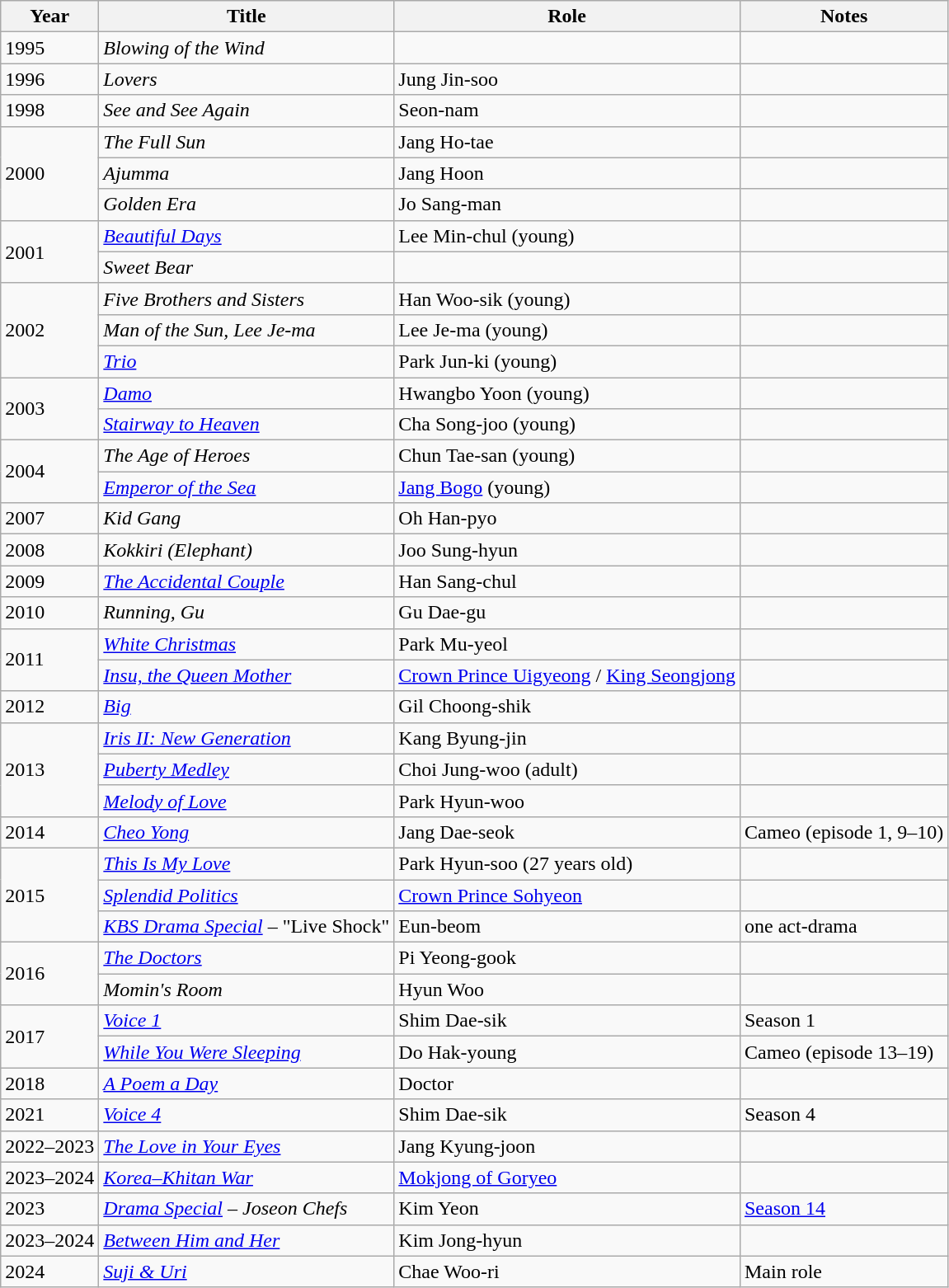<table class="wikitable">
<tr>
<th>Year</th>
<th>Title</th>
<th>Role</th>
<th>Notes</th>
</tr>
<tr>
<td>1995</td>
<td><em>Blowing of the Wind</em></td>
<td></td>
<td></td>
</tr>
<tr>
<td>1996</td>
<td><em>Lovers</em></td>
<td>Jung Jin-soo</td>
<td></td>
</tr>
<tr>
<td>1998</td>
<td><em>See and See Again</em></td>
<td>Seon-nam</td>
<td></td>
</tr>
<tr>
<td rowspan=3>2000</td>
<td><em>The Full Sun</em></td>
<td>Jang Ho-tae</td>
<td></td>
</tr>
<tr>
<td><em>Ajumma</em></td>
<td>Jang Hoon</td>
<td></td>
</tr>
<tr>
<td><em>Golden Era</em></td>
<td>Jo Sang-man</td>
<td></td>
</tr>
<tr>
<td rowspan=2>2001</td>
<td><em><a href='#'>Beautiful Days</a></em></td>
<td>Lee Min-chul (young)</td>
<td></td>
</tr>
<tr>
<td><em>Sweet Bear</em></td>
<td></td>
<td></td>
</tr>
<tr>
<td rowspan=3>2002</td>
<td><em>Five Brothers and Sisters</em></td>
<td>Han Woo-sik (young)</td>
<td></td>
</tr>
<tr>
<td><em>Man of the Sun, Lee Je-ma</em></td>
<td>Lee Je-ma (young)</td>
<td></td>
</tr>
<tr>
<td><em><a href='#'>Trio</a></em></td>
<td>Park Jun-ki (young)</td>
<td></td>
</tr>
<tr>
<td rowspan=2>2003</td>
<td><em><a href='#'>Damo</a></em></td>
<td>Hwangbo Yoon (young)</td>
<td></td>
</tr>
<tr>
<td><em><a href='#'>Stairway to Heaven</a></em></td>
<td>Cha Song-joo (young)</td>
<td></td>
</tr>
<tr>
<td rowspan=2>2004</td>
<td><em>The Age of Heroes</em></td>
<td>Chun Tae-san (young)</td>
<td></td>
</tr>
<tr>
<td><em><a href='#'>Emperor of the Sea</a></em></td>
<td><a href='#'>Jang Bogo</a> (young)</td>
<td></td>
</tr>
<tr>
<td>2007</td>
<td><em>Kid Gang</em></td>
<td>Oh Han-pyo</td>
<td></td>
</tr>
<tr>
<td>2008</td>
<td><em>Kokkiri (Elephant)</em></td>
<td>Joo Sung-hyun</td>
<td></td>
</tr>
<tr>
<td>2009</td>
<td><em><a href='#'>The Accidental Couple</a></em></td>
<td>Han Sang-chul</td>
<td></td>
</tr>
<tr>
<td>2010</td>
<td><em>Running, Gu</em></td>
<td>Gu Dae-gu</td>
<td></td>
</tr>
<tr>
<td rowspan=2>2011</td>
<td><em><a href='#'>White Christmas</a></em></td>
<td>Park Mu-yeol</td>
<td></td>
</tr>
<tr>
<td><em><a href='#'>Insu, the Queen Mother</a></em></td>
<td><a href='#'>Crown Prince Uigyeong</a> / <a href='#'>King Seongjong</a></td>
<td></td>
</tr>
<tr>
<td>2012</td>
<td><em><a href='#'>Big</a></em></td>
<td>Gil Choong-shik</td>
<td></td>
</tr>
<tr>
<td rowspan=3>2013</td>
<td><em><a href='#'>Iris II: New Generation</a></em></td>
<td>Kang Byung-jin</td>
<td></td>
</tr>
<tr>
<td><em><a href='#'>Puberty Medley</a></em></td>
<td>Choi Jung-woo (adult)</td>
<td></td>
</tr>
<tr>
<td><em><a href='#'>Melody of Love</a></em></td>
<td>Park Hyun-woo</td>
<td></td>
</tr>
<tr>
<td>2014</td>
<td><em><a href='#'>Cheo Yong</a></em></td>
<td>Jang Dae-seok</td>
<td>Cameo (episode 1, 9–10)</td>
</tr>
<tr>
<td rowspan=3>2015</td>
<td><em><a href='#'>This Is My Love</a></em></td>
<td>Park Hyun-soo (27 years old)</td>
<td></td>
</tr>
<tr>
<td><em><a href='#'>Splendid Politics</a></em></td>
<td><a href='#'>Crown Prince Sohyeon</a></td>
<td></td>
</tr>
<tr>
<td><em><a href='#'>KBS Drama Special</a></em> – "Live Shock"</td>
<td>Eun-beom</td>
<td>one act-drama</td>
</tr>
<tr>
<td rowspan="2">2016</td>
<td><em><a href='#'>The Doctors</a></em></td>
<td>Pi Yeong-gook</td>
<td></td>
</tr>
<tr>
<td><em>Momin's Room</em></td>
<td>Hyun Woo</td>
<td></td>
</tr>
<tr>
<td rowspan=2>2017</td>
<td><em><a href='#'>Voice 1</a></em></td>
<td>Shim Dae-sik</td>
<td>Season 1</td>
</tr>
<tr>
<td><em><a href='#'>While You Were Sleeping</a></em></td>
<td>Do Hak-young</td>
<td>Cameo (episode 13–19)</td>
</tr>
<tr>
<td>2018</td>
<td><em><a href='#'>A Poem a Day</a></em></td>
<td>Doctor</td>
<td></td>
</tr>
<tr>
<td>2021</td>
<td><em><a href='#'>Voice 4</a></em></td>
<td>Shim Dae-sik</td>
<td>Season 4</td>
</tr>
<tr>
<td>2022–2023</td>
<td><em><a href='#'>The Love in Your Eyes</a></em></td>
<td>Jang Kyung-joon</td>
<td></td>
</tr>
<tr>
<td>2023–2024</td>
<td><em><a href='#'>Korea–Khitan War</a></em></td>
<td><a href='#'>Mokjong of Goryeo</a></td>
<td></td>
</tr>
<tr>
<td>2023</td>
<td><em><a href='#'>Drama Special</a> – Joseon Chefs</em></td>
<td>Kim Yeon</td>
<td><a href='#'>Season 14</a></td>
</tr>
<tr>
<td>2023–2024</td>
<td><em><a href='#'>Between Him and Her</a></em></td>
<td>Kim Jong-hyun</td>
<td></td>
</tr>
<tr>
<td>2024</td>
<td><em><a href='#'>Suji & Uri</a></em></td>
<td>Chae Woo-ri</td>
<td>Main role</td>
</tr>
</table>
